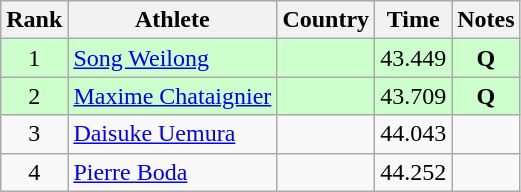<table class="wikitable sortable" style="text-align:center">
<tr>
<th>Rank</th>
<th>Athlete</th>
<th>Country</th>
<th>Time</th>
<th>Notes</th>
</tr>
<tr bgcolor="#ccffcc">
<td>1</td>
<td align=left><a href='#'>Song Weilong</a></td>
<td align=left></td>
<td>43.449</td>
<td><strong>Q</strong></td>
</tr>
<tr bgcolor="#ccffcc">
<td>2</td>
<td align=left><a href='#'>Maxime Chataignier</a></td>
<td align=left></td>
<td>43.709</td>
<td><strong>Q</strong></td>
</tr>
<tr>
<td>3</td>
<td align=left><a href='#'>Daisuke Uemura</a></td>
<td align=left></td>
<td>44.043</td>
<td></td>
</tr>
<tr>
<td>4</td>
<td align=left><a href='#'>Pierre Boda</a></td>
<td align=left></td>
<td>44.252</td>
<td></td>
</tr>
</table>
